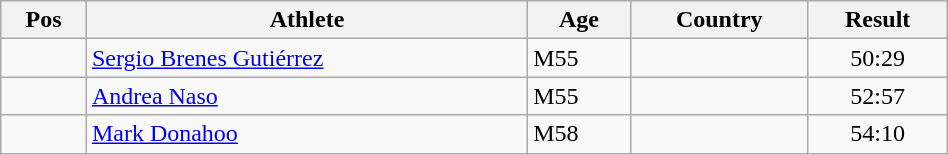<table class="wikitable"  style="text-align:center; width:50%;">
<tr>
<th>Pos</th>
<th>Athlete</th>
<th>Age</th>
<th>Country</th>
<th>Result</th>
</tr>
<tr>
<td align=center></td>
<td align=left><a href='#'>Sergio Brenes Gutiérrez</a></td>
<td align=left>M55</td>
<td align=left></td>
<td>50:29</td>
</tr>
<tr>
<td align=center></td>
<td align=left><a href='#'>Andrea Naso</a></td>
<td align=left>M55</td>
<td align=left></td>
<td>52:57</td>
</tr>
<tr>
<td align=center></td>
<td align=left><a href='#'>Mark Donahoo</a></td>
<td align=left>M58</td>
<td align=left></td>
<td>54:10</td>
</tr>
</table>
